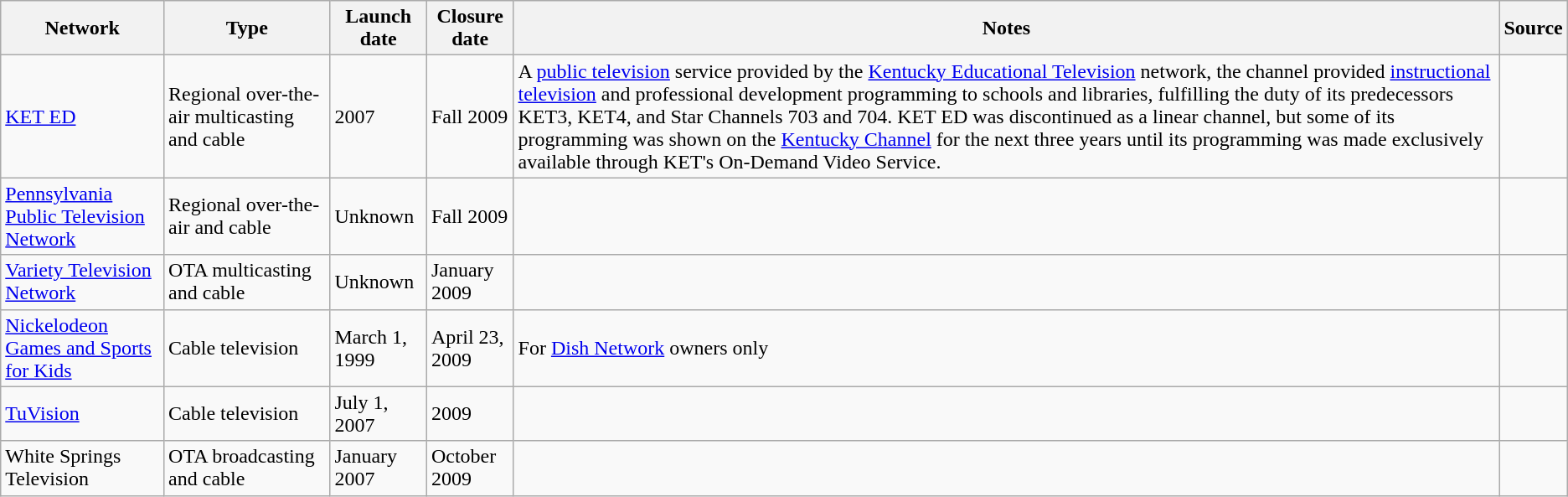<table class="wikitable sortable">
<tr>
<th>Network</th>
<th>Type</th>
<th>Launch date</th>
<th>Closure date</th>
<th>Notes</th>
<th>Source</th>
</tr>
<tr>
<td><a href='#'>KET ED</a></td>
<td>Regional over-the-air multicasting and cable</td>
<td>2007</td>
<td>Fall 2009</td>
<td>A <a href='#'>public television</a> service provided by the <a href='#'>Kentucky Educational Television</a> network, the channel provided <a href='#'>instructional television</a> and professional development programming to schools and libraries, fulfilling the duty of its predecessors KET3, KET4, and Star Channels 703 and 704. KET ED was discontinued as a linear channel, but some of its programming was shown on the <a href='#'>Kentucky Channel</a> for the next three years until its programming was made exclusively available through KET's On-Demand Video Service.</td>
<td></td>
</tr>
<tr>
<td><a href='#'>Pennsylvania Public Television Network</a></td>
<td>Regional over-the-air and cable</td>
<td>Unknown</td>
<td>Fall 2009</td>
<td></td>
<td></td>
</tr>
<tr>
<td><a href='#'>Variety Television Network</a></td>
<td>OTA multicasting and cable</td>
<td>Unknown</td>
<td>January 2009</td>
<td></td>
<td></td>
</tr>
<tr>
<td><a href='#'>Nickelodeon Games and Sports for Kids</a></td>
<td>Cable television</td>
<td>March 1, 1999</td>
<td>April 23, 2009</td>
<td>For <a href='#'>Dish Network</a> owners only</td>
<td></td>
</tr>
<tr>
<td><a href='#'>TuVision</a></td>
<td>Cable television</td>
<td>July 1, 2007</td>
<td>2009</td>
<td></td>
<td></td>
</tr>
<tr>
<td>White Springs Television</td>
<td>OTA broadcasting and cable</td>
<td>January 2007</td>
<td>October 2009</td>
<td></td>
<td></td>
</tr>
</table>
